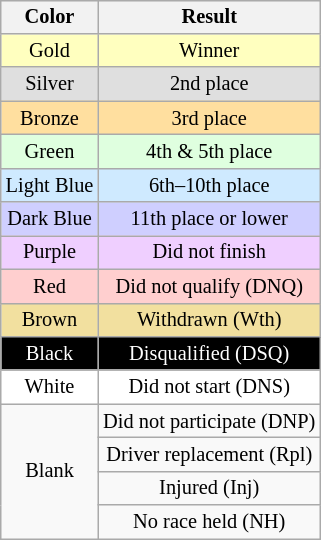<table style="margin-right:0; font-size:85%; text-align:center;" class="wikitable" align="right">
<tr>
<th>Color</th>
<th>Result</th>
</tr>
<tr style="background:#FFFFBF;">
<td>Gold</td>
<td>Winner</td>
</tr>
<tr style="background:#DFDFDF;">
<td>Silver</td>
<td>2nd place</td>
</tr>
<tr style="background:#FFDF9F;">
<td>Bronze</td>
<td>3rd place</td>
</tr>
<tr style="background:#DFFFDF;">
<td>Green</td>
<td>4th & 5th place</td>
</tr>
<tr style="background:#CFEAFF;">
<td>Light Blue</td>
<td>6th–10th place</td>
</tr>
<tr style="background:#CFCFFF;">
<td>Dark Blue</td>
<td>11th place or lower</td>
</tr>
<tr style="background:#EFCFFF;">
<td>Purple</td>
<td>Did not finish</td>
</tr>
<tr style="background:#FFCFCF;">
<td>Red</td>
<td>Did not qualify (DNQ)</td>
</tr>
<tr style="background:#F2E09F;">
<td>Brown</td>
<td>Withdrawn (Wth)</td>
</tr>
<tr style="background:#000000; color:white;">
<td>Black</td>
<td>Disqualified (DSQ)</td>
</tr>
<tr style="background:#FFFFFF;">
<td>White</td>
<td>Did not start (DNS)</td>
</tr>
<tr>
<td rowspan="4">Blank</td>
<td>Did not participate (DNP)</td>
</tr>
<tr>
<td>Driver replacement (Rpl)</td>
</tr>
<tr>
<td>Injured (Inj)</td>
</tr>
<tr>
<td>No race held (NH)</td>
</tr>
</table>
